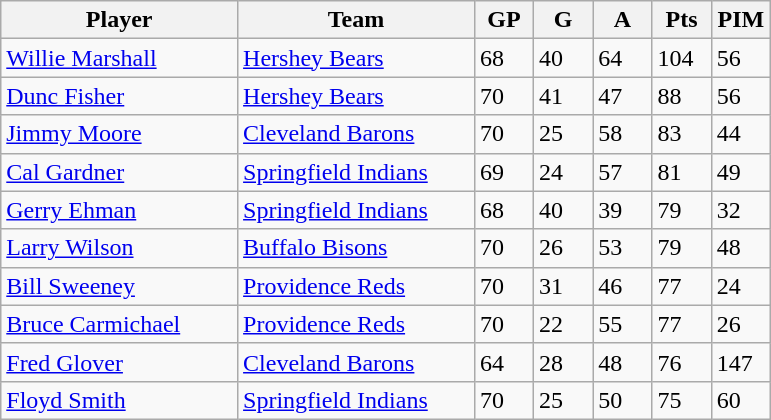<table class="wikitable">
<tr>
<th bgcolor="#DDDDFF" width="30%">Player</th>
<th bgcolor="#DDDDFF" width="30%">Team</th>
<th bgcolor="#DDDDFF" width="7.5%">GP</th>
<th bgcolor="#DDDDFF" width="7.5%">G</th>
<th bgcolor="#DDDDFF" width="7.5%">A</th>
<th bgcolor="#DDDDFF" width="7.5%">Pts</th>
<th bgcolor="#DDDDFF" width="7.5%">PIM</th>
</tr>
<tr>
<td><a href='#'>Willie Marshall</a></td>
<td><a href='#'>Hershey Bears</a></td>
<td>68</td>
<td>40</td>
<td>64</td>
<td>104</td>
<td>56</td>
</tr>
<tr>
<td><a href='#'>Dunc Fisher</a></td>
<td><a href='#'>Hershey Bears</a></td>
<td>70</td>
<td>41</td>
<td>47</td>
<td>88</td>
<td>56</td>
</tr>
<tr>
<td><a href='#'>Jimmy Moore</a></td>
<td><a href='#'>Cleveland Barons</a></td>
<td>70</td>
<td>25</td>
<td>58</td>
<td>83</td>
<td>44</td>
</tr>
<tr>
<td><a href='#'>Cal Gardner</a></td>
<td><a href='#'>Springfield Indians</a></td>
<td>69</td>
<td>24</td>
<td>57</td>
<td>81</td>
<td>49</td>
</tr>
<tr>
<td><a href='#'>Gerry Ehman</a></td>
<td><a href='#'>Springfield Indians</a></td>
<td>68</td>
<td>40</td>
<td>39</td>
<td>79</td>
<td>32</td>
</tr>
<tr>
<td><a href='#'>Larry Wilson</a></td>
<td><a href='#'>Buffalo Bisons</a></td>
<td>70</td>
<td>26</td>
<td>53</td>
<td>79</td>
<td>48</td>
</tr>
<tr>
<td><a href='#'>Bill Sweeney</a></td>
<td><a href='#'>Providence Reds</a></td>
<td>70</td>
<td>31</td>
<td>46</td>
<td>77</td>
<td>24</td>
</tr>
<tr>
<td><a href='#'>Bruce Carmichael</a></td>
<td><a href='#'>Providence Reds</a></td>
<td>70</td>
<td>22</td>
<td>55</td>
<td>77</td>
<td>26</td>
</tr>
<tr>
<td><a href='#'>Fred Glover</a></td>
<td><a href='#'>Cleveland Barons</a></td>
<td>64</td>
<td>28</td>
<td>48</td>
<td>76</td>
<td>147</td>
</tr>
<tr>
<td><a href='#'>Floyd Smith</a></td>
<td><a href='#'>Springfield Indians</a></td>
<td>70</td>
<td>25</td>
<td>50</td>
<td>75</td>
<td>60</td>
</tr>
</table>
